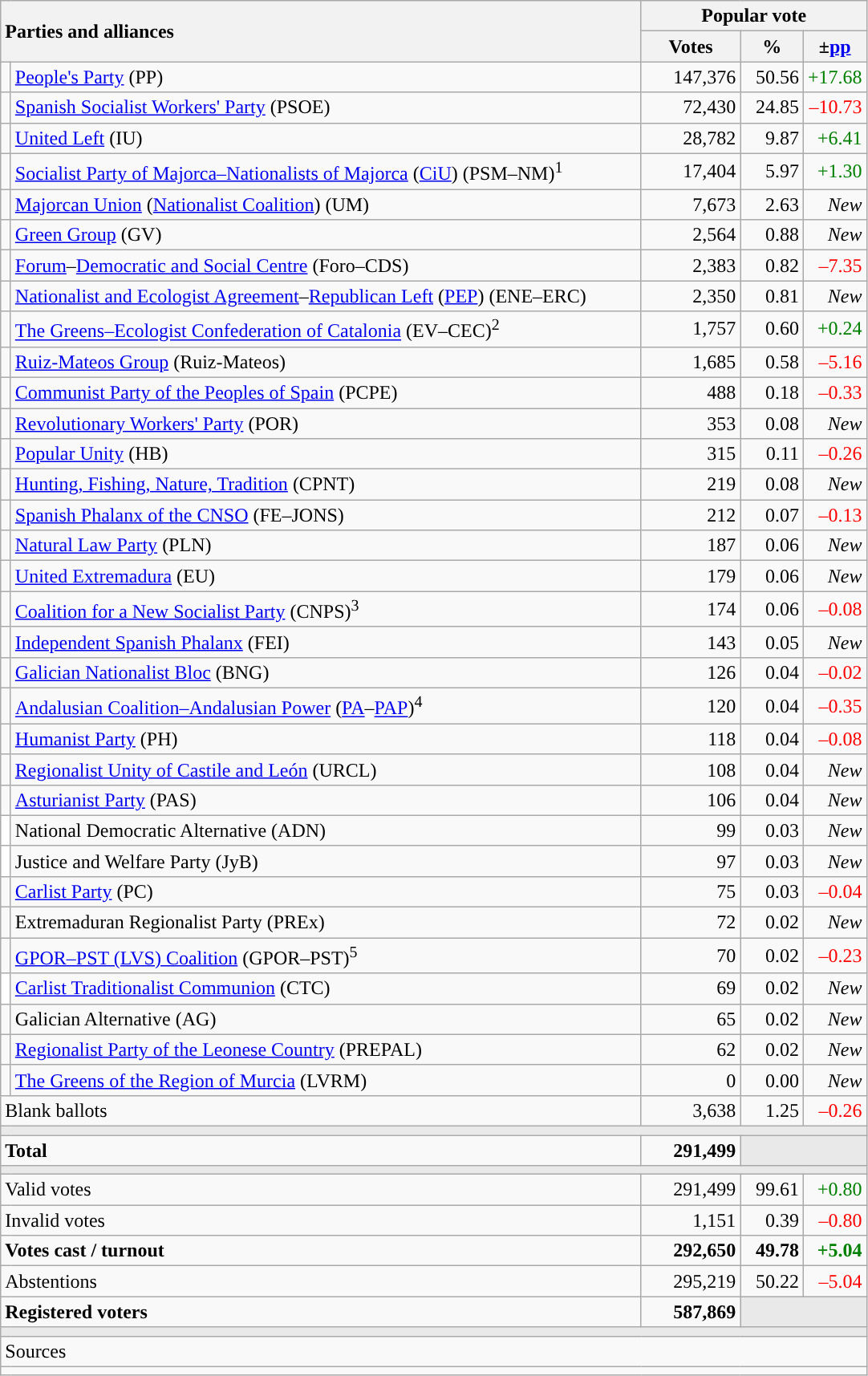<table class="wikitable" style="text-align:right">
<tr>
<th style="text-align:left;" rowspan="2" colspan="2" width="525">Parties and alliances</th>
<th colspan="3">Popular vote</th>
</tr>
<tr>
<th width="75">Votes</th>
<th width="45">%</th>
<th width="45">±<a href='#'>pp</a></th>
</tr>
<tr>
<td width="1" style="color:inherit;background:"></td>
<td align="left"><a href='#'>People's Party</a> (PP)</td>
<td>147,376</td>
<td>50.56</td>
<td style="color:green;">+17.68</td>
</tr>
<tr>
<td style="color:inherit;background:"></td>
<td align="left"><a href='#'>Spanish Socialist Workers' Party</a> (PSOE)</td>
<td>72,430</td>
<td>24.85</td>
<td style="color:red;">–10.73</td>
</tr>
<tr>
<td style="color:inherit;background:"></td>
<td align="left"><a href='#'>United Left</a> (IU)</td>
<td>28,782</td>
<td>9.87</td>
<td style="color:green;">+6.41</td>
</tr>
<tr>
<td style="color:inherit;background:"></td>
<td align="left"><a href='#'>Socialist Party of Majorca–Nationalists of Majorca</a> (<a href='#'>CiU</a>) (PSM–NM)<sup>1</sup></td>
<td>17,404</td>
<td>5.97</td>
<td style="color:green;">+1.30</td>
</tr>
<tr>
<td style="color:inherit;background:"></td>
<td align="left"><a href='#'>Majorcan Union</a> (<a href='#'>Nationalist Coalition</a>) (UM)</td>
<td>7,673</td>
<td>2.63</td>
<td><em>New</em></td>
</tr>
<tr>
<td style="color:inherit;background:"></td>
<td align="left"><a href='#'>Green Group</a> (GV)</td>
<td>2,564</td>
<td>0.88</td>
<td><em>New</em></td>
</tr>
<tr>
<td style="color:inherit;background:"></td>
<td align="left"><a href='#'>Forum</a>–<a href='#'>Democratic and Social Centre</a> (Foro–CDS)</td>
<td>2,383</td>
<td>0.82</td>
<td style="color:red;">–7.35</td>
</tr>
<tr>
<td style="color:inherit;background:"></td>
<td align="left"><a href='#'>Nationalist and Ecologist Agreement</a>–<a href='#'>Republican Left</a> (<a href='#'>PEP</a>) (ENE–ERC)</td>
<td>2,350</td>
<td>0.81</td>
<td><em>New</em></td>
</tr>
<tr>
<td style="color:inherit;background:"></td>
<td align="left"><a href='#'>The Greens–Ecologist Confederation of Catalonia</a> (EV–CEC)<sup>2</sup></td>
<td>1,757</td>
<td>0.60</td>
<td style="color:green;">+0.24</td>
</tr>
<tr>
<td style="color:inherit;background:"></td>
<td align="left"><a href='#'>Ruiz-Mateos Group</a> (Ruiz-Mateos)</td>
<td>1,685</td>
<td>0.58</td>
<td style="color:red;">–5.16</td>
</tr>
<tr>
<td style="color:inherit;background:"></td>
<td align="left"><a href='#'>Communist Party of the Peoples of Spain</a> (PCPE)</td>
<td>488</td>
<td>0.18</td>
<td style="color:red;">–0.33</td>
</tr>
<tr>
<td style="color:inherit;background:"></td>
<td align="left"><a href='#'>Revolutionary Workers' Party</a> (POR)</td>
<td>353</td>
<td>0.08</td>
<td><em>New</em></td>
</tr>
<tr>
<td style="color:inherit;background:"></td>
<td align="left"><a href='#'>Popular Unity</a> (HB)</td>
<td>315</td>
<td>0.11</td>
<td style="color:red;">–0.26</td>
</tr>
<tr>
<td style="color:inherit;background:"></td>
<td align="left"><a href='#'>Hunting, Fishing, Nature, Tradition</a> (CPNT)</td>
<td>219</td>
<td>0.08</td>
<td><em>New</em></td>
</tr>
<tr>
<td style="color:inherit;background:"></td>
<td align="left"><a href='#'>Spanish Phalanx of the CNSO</a> (FE–JONS)</td>
<td>212</td>
<td>0.07</td>
<td style="color:red;">–0.13</td>
</tr>
<tr>
<td style="color:inherit;background:"></td>
<td align="left"><a href='#'>Natural Law Party</a> (PLN)</td>
<td>187</td>
<td>0.06</td>
<td><em>New</em></td>
</tr>
<tr>
<td style="color:inherit;background:"></td>
<td align="left"><a href='#'>United Extremadura</a> (EU)</td>
<td>179</td>
<td>0.06</td>
<td><em>New</em></td>
</tr>
<tr>
<td style="color:inherit;background:"></td>
<td align="left"><a href='#'>Coalition for a New Socialist Party</a> (CNPS)<sup>3</sup></td>
<td>174</td>
<td>0.06</td>
<td style="color:red;">–0.08</td>
</tr>
<tr>
<td style="color:inherit;background:"></td>
<td align="left"><a href='#'>Independent Spanish Phalanx</a> (FEI)</td>
<td>143</td>
<td>0.05</td>
<td><em>New</em></td>
</tr>
<tr>
<td style="color:inherit;background:"></td>
<td align="left"><a href='#'>Galician Nationalist Bloc</a> (BNG)</td>
<td>126</td>
<td>0.04</td>
<td style="color:red;">–0.02</td>
</tr>
<tr>
<td style="color:inherit;background:"></td>
<td align="left"><a href='#'>Andalusian Coalition–Andalusian Power</a> (<a href='#'>PA</a>–<a href='#'>PAP</a>)<sup>4</sup></td>
<td>120</td>
<td>0.04</td>
<td style="color:red;">–0.35</td>
</tr>
<tr>
<td style="color:inherit;background:"></td>
<td align="left"><a href='#'>Humanist Party</a> (PH)</td>
<td>118</td>
<td>0.04</td>
<td style="color:red;">–0.08</td>
</tr>
<tr>
<td style="color:inherit;background:"></td>
<td align="left"><a href='#'>Regionalist Unity of Castile and León</a> (URCL)</td>
<td>108</td>
<td>0.04</td>
<td><em>New</em></td>
</tr>
<tr>
<td style="color:inherit;background:"></td>
<td align="left"><a href='#'>Asturianist Party</a> (PAS)</td>
<td>106</td>
<td>0.04</td>
<td><em>New</em></td>
</tr>
<tr>
<td bgcolor="white"></td>
<td align="left">National Democratic Alternative (ADN)</td>
<td>99</td>
<td>0.03</td>
<td><em>New</em></td>
</tr>
<tr>
<td bgcolor="white"></td>
<td align="left">Justice and Welfare Party (JyB)</td>
<td>97</td>
<td>0.03</td>
<td><em>New</em></td>
</tr>
<tr>
<td style="color:inherit;background:"></td>
<td align="left"><a href='#'>Carlist Party</a> (PC)</td>
<td>75</td>
<td>0.03</td>
<td style="color:red;">–0.04</td>
</tr>
<tr>
<td style="color:inherit;background:"></td>
<td align="left">Extremaduran Regionalist Party (PREx)</td>
<td>72</td>
<td>0.02</td>
<td><em>New</em></td>
</tr>
<tr>
<td style="color:inherit;background:"></td>
<td align="left"><a href='#'>GPOR–PST (LVS) Coalition</a> (GPOR–PST)<sup>5</sup></td>
<td>70</td>
<td>0.02</td>
<td style="color:red;">–0.23</td>
</tr>
<tr>
<td bgcolor="white"></td>
<td align="left"><a href='#'>Carlist Traditionalist Communion</a> (CTC)</td>
<td>69</td>
<td>0.02</td>
<td><em>New</em></td>
</tr>
<tr>
<td style="color:inherit;background:"></td>
<td align="left">Galician Alternative (AG)</td>
<td>65</td>
<td>0.02</td>
<td><em>New</em></td>
</tr>
<tr>
<td style="color:inherit;background:"></td>
<td align="left"><a href='#'>Regionalist Party of the Leonese Country</a> (PREPAL)</td>
<td>62</td>
<td>0.02</td>
<td><em>New</em></td>
</tr>
<tr>
<td style="color:inherit;background:"></td>
<td align="left"><a href='#'>The Greens of the Region of Murcia</a> (LVRM)</td>
<td>0</td>
<td>0.00</td>
<td><em>New</em></td>
</tr>
<tr>
<td align="left" colspan="2">Blank ballots</td>
<td>3,638</td>
<td>1.25</td>
<td style="color:red;">–0.26</td>
</tr>
<tr>
<td colspan="5" bgcolor="#E9E9E9"></td>
</tr>
<tr style="font-weight:bold;">
<td align="left" colspan="2">Total</td>
<td>291,499</td>
<td bgcolor="#E9E9E9" colspan="2"></td>
</tr>
<tr>
<td colspan="5" bgcolor="#E9E9E9"></td>
</tr>
<tr>
<td align="left" colspan="2">Valid votes</td>
<td>291,499</td>
<td>99.61</td>
<td style="color:green;">+0.80</td>
</tr>
<tr>
<td align="left" colspan="2">Invalid votes</td>
<td>1,151</td>
<td>0.39</td>
<td style="color:red;">–0.80</td>
</tr>
<tr style="font-weight:bold;">
<td align="left" colspan="2">Votes cast / turnout</td>
<td>292,650</td>
<td>49.78</td>
<td style="color:green;">+5.04</td>
</tr>
<tr>
<td align="left" colspan="2">Abstentions</td>
<td>295,219</td>
<td>50.22</td>
<td style="color:red;">–5.04</td>
</tr>
<tr style="font-weight:bold;">
<td align="left" colspan="2">Registered voters</td>
<td>587,869</td>
<td bgcolor="#E9E9E9" colspan="2"></td>
</tr>
<tr>
<td colspan="5" bgcolor="#E9E9E9"></td>
</tr>
<tr>
<td align="left" colspan="5">Sources</td>
</tr>
<tr>
<td colspan="5" style="text-align:left; max-width:680px;"></td>
</tr>
</table>
